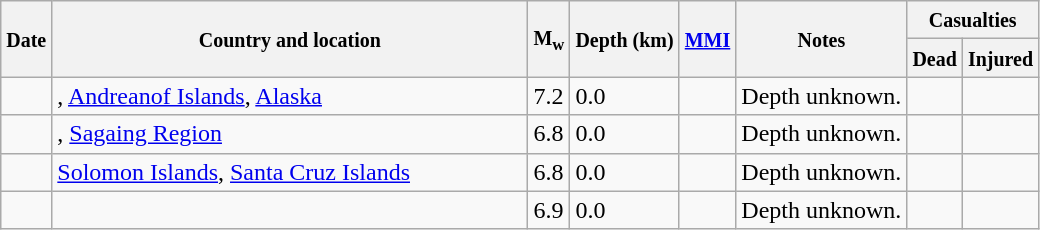<table class="wikitable sortable sort-under" style="border:1px black; margin-left:1em;">
<tr>
<th rowspan="2"><small>Date</small></th>
<th rowspan="2" style="width: 310px"><small>Country and location</small></th>
<th rowspan="2"><small>M<sub>w</sub></small></th>
<th rowspan="2"><small>Depth (km)</small></th>
<th rowspan="2"><small><a href='#'>MMI</a></small></th>
<th rowspan="2" class="unsortable"><small>Notes</small></th>
<th colspan="2"><small>Casualties</small></th>
</tr>
<tr>
<th><small>Dead</small></th>
<th><small>Injured</small></th>
</tr>
<tr>
<td></td>
<td>, <a href='#'>Andreanof Islands</a>, <a href='#'>Alaska</a></td>
<td>7.2</td>
<td>0.0</td>
<td></td>
<td>Depth unknown.</td>
<td></td>
<td></td>
</tr>
<tr>
<td></td>
<td>, <a href='#'>Sagaing Region</a></td>
<td>6.8</td>
<td>0.0</td>
<td></td>
<td>Depth unknown.</td>
<td></td>
<td></td>
</tr>
<tr>
<td></td>
<td> <a href='#'>Solomon Islands</a>, <a href='#'>Santa Cruz Islands</a></td>
<td>6.8</td>
<td>0.0</td>
<td></td>
<td>Depth unknown.</td>
<td></td>
<td></td>
</tr>
<tr>
<td></td>
<td></td>
<td>6.9</td>
<td>0.0</td>
<td></td>
<td>Depth unknown.</td>
<td></td>
<td></td>
</tr>
</table>
